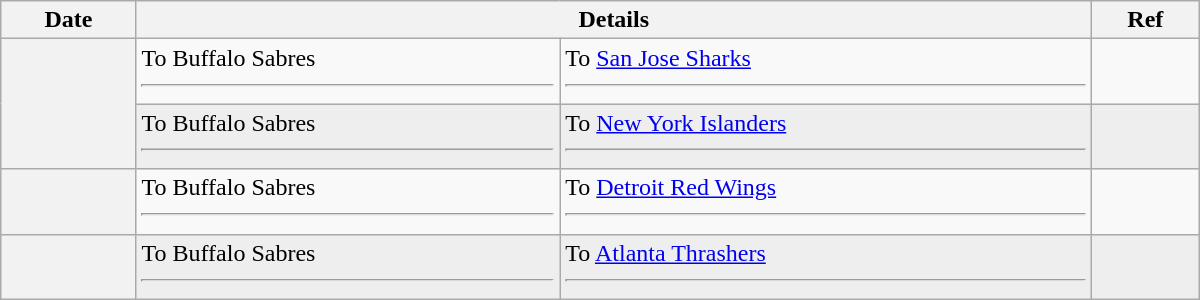<table class="wikitable plainrowheaders" style="width: 50em;">
<tr>
<th scope="col">Date</th>
<th scope="col" colspan="2">Details</th>
<th scope="col">Ref</th>
</tr>
<tr>
<th scope="row" rowspan=2></th>
<td valign="top">To Buffalo Sabres <hr></td>
<td valign="top">To <a href='#'>San Jose Sharks</a> <hr></td>
<td></td>
</tr>
<tr bgcolor="#eeeeee">
<td valign="top">To Buffalo Sabres <hr></td>
<td valign="top">To <a href='#'>New York Islanders</a> <hr></td>
<td></td>
</tr>
<tr>
<th scope="row"></th>
<td valign="top">To Buffalo Sabres <hr></td>
<td valign="top">To <a href='#'>Detroit Red Wings</a> <hr></td>
<td></td>
</tr>
<tr bgcolor="#eeeeee">
<th scope="row"></th>
<td valign="top">To Buffalo Sabres <hr></td>
<td valign="top">To <a href='#'>Atlanta Thrashers</a> <hr></td>
<td></td>
</tr>
</table>
